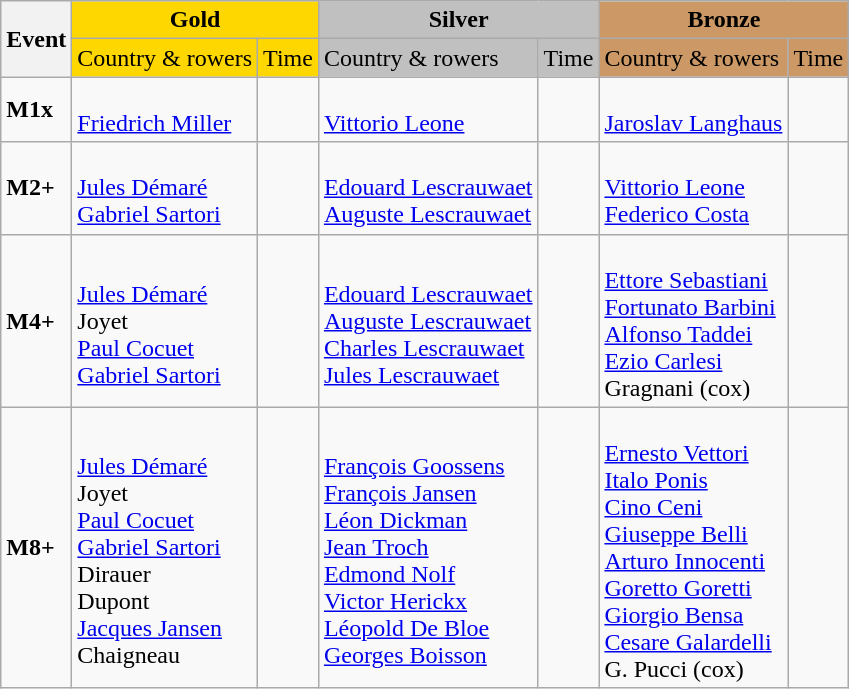<table class="wikitable">
<tr>
<th rowspan="2">Event</th>
<th colspan="2" style="background:gold;">Gold</th>
<th colspan="2" style="background:silver;">Silver</th>
<th colspan="2" style="background:#c96;">Bronze</th>
</tr>
<tr>
<td style="background:gold;">Country & rowers</td>
<td style="background:gold;">Time</td>
<td style="background:silver;">Country & rowers</td>
<td style="background:silver;">Time</td>
<td style="background:#c96;">Country & rowers</td>
<td style="background:#c96;">Time</td>
</tr>
<tr>
<td><strong>M1x</strong></td>
<td> <br> <a href='#'>Friedrich Miller</a></td>
<td></td>
<td> <br> <a href='#'>Vittorio Leone</a></td>
<td></td>
<td> <br> <a href='#'>Jaroslav Langhaus</a></td>
<td></td>
</tr>
<tr>
<td><strong>M2+</strong></td>
<td> <br> <a href='#'>Jules Démaré</a> <br> <a href='#'>Gabriel Sartori</a></td>
<td></td>
<td> <br> <a href='#'>Edouard Lescrauwaet</a> <br> <a href='#'>Auguste Lescrauwaet</a></td>
<td></td>
<td> <br> <a href='#'>Vittorio Leone</a> <br> <a href='#'>Federico Costa</a></td>
<td></td>
</tr>
<tr>
<td><strong>M4+</strong></td>
<td> <br> <a href='#'>Jules Démaré</a> <br> Joyet <br> <a href='#'>Paul Cocuet</a> <br> <a href='#'>Gabriel Sartori</a></td>
<td></td>
<td> <br> <a href='#'>Edouard Lescrauwaet</a> <br> <a href='#'>Auguste Lescrauwaet</a> <br> <a href='#'>Charles Lescrauwaet</a> <br> <a href='#'>Jules Lescrauwaet</a></td>
<td></td>
<td> <br> <a href='#'>Ettore Sebastiani</a> <br> <a href='#'>Fortunato Barbini</a> <br> <a href='#'>Alfonso Taddei</a> <br> <a href='#'>Ezio Carlesi</a> <br> Gragnani (cox)</td>
<td></td>
</tr>
<tr>
<td><strong>M8+</strong></td>
<td> <br> <a href='#'>Jules Démaré</a> <br> Joyet <br> <a href='#'>Paul Cocuet</a> <br> <a href='#'>Gabriel Sartori</a> <br> Dirauer <br> Dupont <br> <a href='#'>Jacques Jansen</a> <br> Chaigneau</td>
<td></td>
<td> <br> <a href='#'>François Goossens</a> <br> <a href='#'>François Jansen</a> <br> <a href='#'>Léon Dickman</a> <br> <a href='#'>Jean Troch</a> <br> <a href='#'>Edmond Nolf</a> <br> <a href='#'>Victor Herickx</a> <br> <a href='#'>Léopold De Bloe</a> <br> <a href='#'>Georges Boisson</a></td>
<td></td>
<td> <br> <a href='#'>Ernesto Vettori</a> <br> <a href='#'>Italo Ponis</a> <br> <a href='#'>Cino Ceni</a> <br> <a href='#'>Giuseppe Belli</a> <br> <a href='#'>Arturo Innocenti</a> <br> <a href='#'>Goretto Goretti</a> <br> <a href='#'>Giorgio Bensa</a> <br> <a href='#'>Cesare Galardelli</a> <br>G. Pucci (cox)</td>
<td></td>
</tr>
</table>
